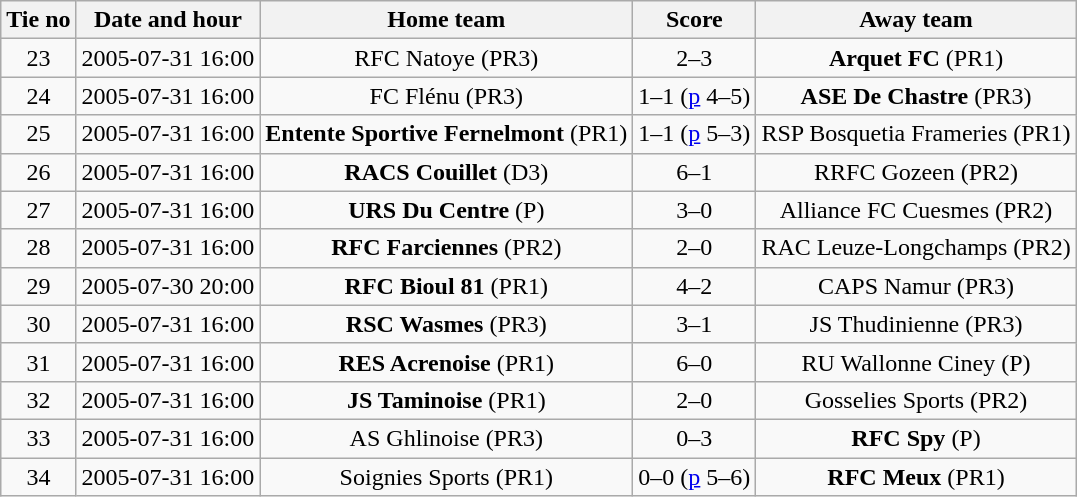<table class="wikitable" style="text-align: center">
<tr>
<th>Tie no</th>
<th>Date and hour</th>
<th>Home team</th>
<th>Score</th>
<th>Away team</th>
</tr>
<tr>
<td>23</td>
<td>2005-07-31 16:00</td>
<td>RFC Natoye (PR3)</td>
<td>2–3</td>
<td><strong>Arquet FC</strong> (PR1)</td>
</tr>
<tr>
<td>24</td>
<td>2005-07-31 16:00</td>
<td>FC Flénu (PR3)</td>
<td>1–1 (<a href='#'>p</a> 4–5)</td>
<td><strong>ASE De Chastre</strong> (PR3)</td>
</tr>
<tr>
<td>25</td>
<td>2005-07-31 16:00</td>
<td><strong>Entente Sportive Fernelmont</strong> (PR1)</td>
<td>1–1 (<a href='#'>p</a> 5–3)</td>
<td>RSP Bosquetia Frameries (PR1)</td>
</tr>
<tr>
<td>26</td>
<td>2005-07-31 16:00</td>
<td><strong>RACS Couillet</strong> (D3)</td>
<td>6–1</td>
<td>RRFC Gozeen (PR2)</td>
</tr>
<tr>
<td>27</td>
<td>2005-07-31 16:00</td>
<td><strong>URS Du Centre</strong> (P)</td>
<td>3–0</td>
<td>Alliance FC Cuesmes (PR2)</td>
</tr>
<tr>
<td>28</td>
<td>2005-07-31 16:00</td>
<td><strong>RFC Farciennes</strong> (PR2)</td>
<td>2–0</td>
<td>RAC Leuze-Longchamps (PR2)</td>
</tr>
<tr>
<td>29</td>
<td>2005-07-30 20:00</td>
<td><strong>RFC Bioul 81</strong> (PR1)</td>
<td>4–2</td>
<td>CAPS Namur (PR3)</td>
</tr>
<tr>
<td>30</td>
<td>2005-07-31 16:00</td>
<td><strong>RSC Wasmes</strong> (PR3)</td>
<td>3–1</td>
<td>JS Thudinienne (PR3)</td>
</tr>
<tr>
<td>31</td>
<td>2005-07-31 16:00</td>
<td><strong>RES Acrenoise</strong> (PR1)</td>
<td>6–0</td>
<td>RU Wallonne Ciney (P)</td>
</tr>
<tr>
<td>32</td>
<td>2005-07-31 16:00</td>
<td><strong>JS Taminoise</strong> (PR1)</td>
<td>2–0</td>
<td>Gosselies Sports (PR2)</td>
</tr>
<tr>
<td>33</td>
<td>2005-07-31 16:00</td>
<td>AS Ghlinoise  (PR3)</td>
<td>0–3</td>
<td><strong>RFC Spy</strong> (P)</td>
</tr>
<tr>
<td>34</td>
<td>2005-07-31 16:00</td>
<td>Soignies Sports (PR1)</td>
<td>0–0 (<a href='#'>p</a> 5–6)</td>
<td><strong>RFC Meux</strong> (PR1)</td>
</tr>
</table>
